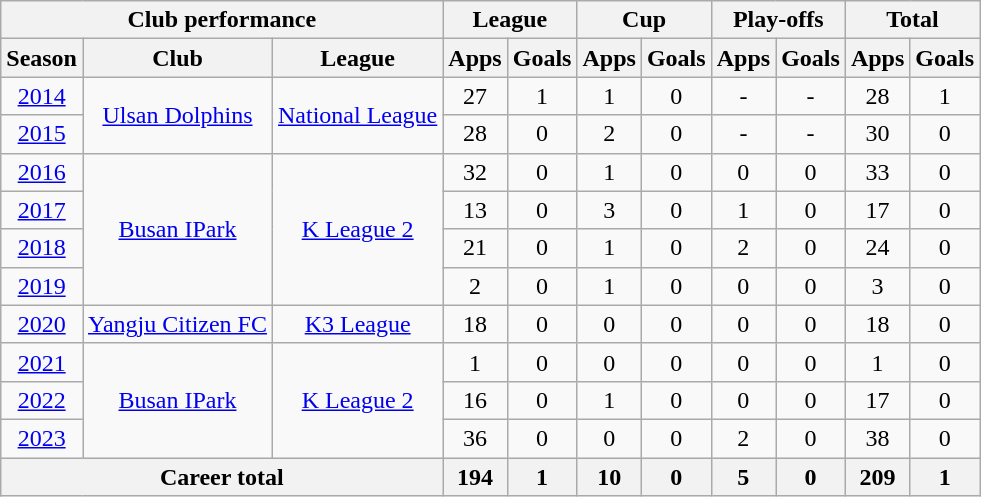<table class="wikitable" style="text-align:center">
<tr>
<th colspan=3>Club performance</th>
<th colspan=2>League</th>
<th colspan=2>Cup</th>
<th colspan=2>Play-offs</th>
<th colspan=2>Total</th>
</tr>
<tr>
<th>Season</th>
<th>Club</th>
<th>League</th>
<th>Apps</th>
<th>Goals</th>
<th>Apps</th>
<th>Goals</th>
<th>Apps</th>
<th>Goals</th>
<th>Apps</th>
<th>Goals</th>
</tr>
<tr>
<td><a href='#'>2014</a></td>
<td rowspan="2"><a href='#'>Ulsan Dolphins</a></td>
<td rowspan="2"><a href='#'>National League</a></td>
<td>27</td>
<td>1</td>
<td>1</td>
<td>0</td>
<td>-</td>
<td>-</td>
<td>28</td>
<td>1</td>
</tr>
<tr>
<td><a href='#'>2015</a></td>
<td>28</td>
<td>0</td>
<td>2</td>
<td>0</td>
<td>-</td>
<td>-</td>
<td>30</td>
<td>0</td>
</tr>
<tr>
<td><a href='#'>2016</a></td>
<td rowspan="4"><a href='#'>Busan IPark</a></td>
<td rowspan="4"><a href='#'>K League 2</a></td>
<td>32</td>
<td>0</td>
<td>1</td>
<td>0</td>
<td>0</td>
<td>0</td>
<td>33</td>
<td>0</td>
</tr>
<tr>
<td><a href='#'>2017</a></td>
<td>13</td>
<td>0</td>
<td>3</td>
<td>0</td>
<td>1</td>
<td>0</td>
<td>17</td>
<td>0</td>
</tr>
<tr>
<td><a href='#'>2018</a></td>
<td>21</td>
<td>0</td>
<td>1</td>
<td>0</td>
<td>2</td>
<td>0</td>
<td>24</td>
<td>0</td>
</tr>
<tr>
<td><a href='#'>2019</a></td>
<td>2</td>
<td>0</td>
<td>1</td>
<td>0</td>
<td>0</td>
<td>0</td>
<td>3</td>
<td>0</td>
</tr>
<tr>
<td><a href='#'>2020</a></td>
<td><a href='#'>Yangju Citizen FC</a></td>
<td><a href='#'>K3 League</a></td>
<td>18</td>
<td>0</td>
<td>0</td>
<td>0</td>
<td>0</td>
<td>0</td>
<td>18</td>
<td>0</td>
</tr>
<tr>
<td><a href='#'>2021</a></td>
<td rowspan="3"><a href='#'>Busan IPark</a></td>
<td rowspan="3"><a href='#'>K League 2</a></td>
<td>1</td>
<td>0</td>
<td>0</td>
<td>0</td>
<td>0</td>
<td>0</td>
<td>1</td>
<td>0</td>
</tr>
<tr>
<td><a href='#'>2022</a></td>
<td>16</td>
<td>0</td>
<td>1</td>
<td>0</td>
<td>0</td>
<td>0</td>
<td>17</td>
<td>0</td>
</tr>
<tr>
<td><a href='#'>2023</a></td>
<td>36</td>
<td>0</td>
<td>0</td>
<td>0</td>
<td>2</td>
<td>0</td>
<td>38</td>
<td>0</td>
</tr>
<tr>
<th colspan=3>Career total</th>
<th>194</th>
<th>1</th>
<th>10</th>
<th>0</th>
<th>5</th>
<th>0</th>
<th>209</th>
<th>1</th>
</tr>
</table>
